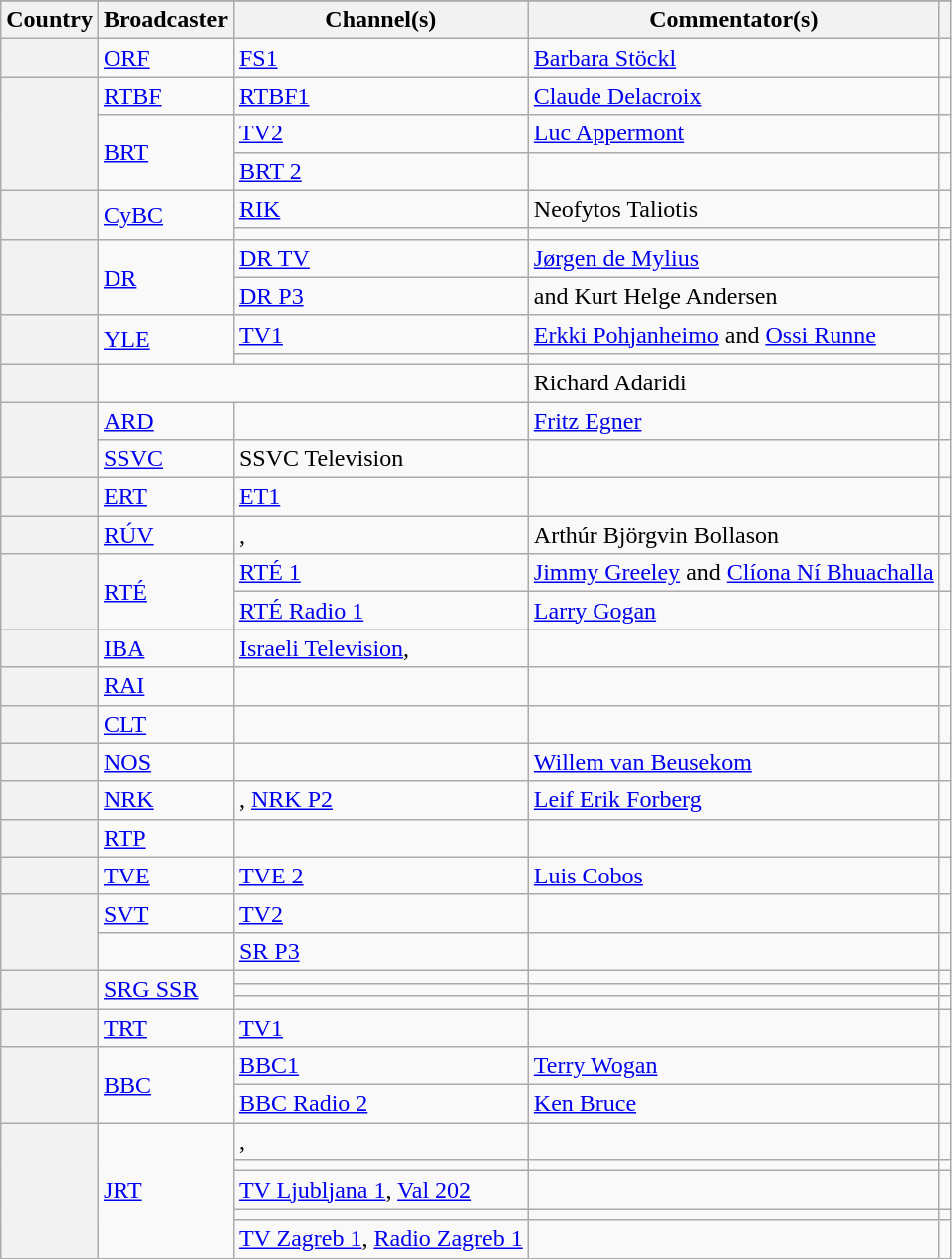<table class="wikitable plainrowheaders sticky-header">
<tr>
</tr>
<tr>
<th scope="col">Country</th>
<th scope="col">Broadcaster</th>
<th scope="col">Channel(s)</th>
<th scope="col">Commentator(s)</th>
<th scope="col"></th>
</tr>
<tr>
<th scope="row"></th>
<td><a href='#'>ORF</a></td>
<td><a href='#'>FS1</a></td>
<td><a href='#'>Barbara Stöckl</a></td>
<td style="text-align:center"></td>
</tr>
<tr>
<th scope="rowgroup" rowspan="3"></th>
<td><a href='#'>RTBF</a></td>
<td><a href='#'>RTBF1</a></td>
<td><a href='#'>Claude Delacroix</a></td>
<td style="text-align:center"></td>
</tr>
<tr>
<td rowspan="2"><a href='#'>BRT</a></td>
<td><a href='#'>TV2</a></td>
<td><a href='#'>Luc Appermont</a></td>
<td style="text-align:center"></td>
</tr>
<tr>
<td><a href='#'>BRT 2</a></td>
<td></td>
<td style="text-align:center"></td>
</tr>
<tr>
<th scope="rowgroup" rowspan="2"></th>
<td rowspan="2"><a href='#'>CyBC</a></td>
<td><a href='#'>RIK</a></td>
<td>Neofytos Taliotis</td>
<td style="text-align:center"></td>
</tr>
<tr>
<td></td>
<td></td>
<td style="text-align:center"></td>
</tr>
<tr>
<th scope="rowgroup" rowspan="2"></th>
<td rowspan="2"><a href='#'>DR</a></td>
<td><a href='#'>DR TV</a></td>
<td><a href='#'>Jørgen de Mylius</a></td>
<td style="text-align:center" rowspan="2"></td>
</tr>
<tr>
<td><a href='#'>DR P3</a></td>
<td> and Kurt Helge Andersen</td>
</tr>
<tr>
<th scope="rowgroup" rowspan="2"></th>
<td rowspan="2"><a href='#'>YLE</a></td>
<td><a href='#'>TV1</a></td>
<td><a href='#'>Erkki Pohjanheimo</a> and <a href='#'>Ossi Runne</a></td>
<td style="text-align:center"></td>
</tr>
<tr>
<td></td>
<td></td>
<td style="text-align:center"></td>
</tr>
<tr>
<th scope="row"></th>
<td colspan="2"></td>
<td>Richard Adaridi</td>
<td style="text-align:center"></td>
</tr>
<tr>
<th scope="rowgroup" rowspan="2"></th>
<td><a href='#'>ARD</a></td>
<td></td>
<td><a href='#'>Fritz Egner</a></td>
<td style="text-align:center"></td>
</tr>
<tr>
<td><a href='#'>SSVC</a></td>
<td>SSVC Television</td>
<td></td>
<td style="text-align:center"></td>
</tr>
<tr>
<th scope="row"></th>
<td><a href='#'>ERT</a></td>
<td><a href='#'>ET1</a></td>
<td></td>
<td style="text-align:center"></td>
</tr>
<tr>
<th scope="row"></th>
<td><a href='#'>RÚV</a></td>
<td>, </td>
<td>Arthúr Björgvin Bollason</td>
<td style="text-align:center"></td>
</tr>
<tr>
<th scope="rowgroup" rowspan="2"></th>
<td rowspan="2"><a href='#'>RTÉ</a></td>
<td><a href='#'>RTÉ 1</a></td>
<td><a href='#'>Jimmy Greeley</a> and <a href='#'>Clíona Ní Bhuachalla</a></td>
<td style="text-align:center"></td>
</tr>
<tr>
<td><a href='#'>RTÉ Radio 1</a></td>
<td><a href='#'>Larry Gogan</a></td>
<td style="text-align:center"></td>
</tr>
<tr>
<th scope="row"></th>
<td><a href='#'>IBA</a></td>
<td><a href='#'>Israeli Television</a>, </td>
<td></td>
<td style="text-align:center"></td>
</tr>
<tr>
<th scope="row"></th>
<td><a href='#'>RAI</a></td>
<td></td>
<td></td>
<td style="text-align:center"></td>
</tr>
<tr>
<th scope="row"></th>
<td><a href='#'>CLT</a></td>
<td></td>
<td></td>
<td style="text-align:center"></td>
</tr>
<tr>
<th scope="row"></th>
<td><a href='#'>NOS</a></td>
<td></td>
<td><a href='#'>Willem van Beusekom</a></td>
<td style="text-align:center"></td>
</tr>
<tr>
<th scope="row"></th>
<td><a href='#'>NRK</a></td>
<td>, <a href='#'>NRK P2</a></td>
<td><a href='#'>Leif Erik Forberg</a></td>
<td style="text-align:center"></td>
</tr>
<tr>
<th scope="row"></th>
<td><a href='#'>RTP</a></td>
<td></td>
<td></td>
<td style="text-align:center"></td>
</tr>
<tr>
<th scope="row"></th>
<td><a href='#'>TVE</a></td>
<td><a href='#'>TVE 2</a></td>
<td><a href='#'>Luis Cobos</a></td>
<td style="text-align:center"></td>
</tr>
<tr>
<th scope="rowgroup" rowspan="2"></th>
<td><a href='#'>SVT</a></td>
<td><a href='#'>TV2</a></td>
<td></td>
<td style="text-align:center"></td>
</tr>
<tr>
<td></td>
<td><a href='#'>SR P3</a></td>
<td></td>
<td style="text-align:center"></td>
</tr>
<tr>
<th scope="rowgroup" rowspan="3"></th>
<td rowspan="3"><a href='#'>SRG SSR</a></td>
<td></td>
<td></td>
<td style="text-align:center"></td>
</tr>
<tr>
<td></td>
<td></td>
<td style="text-align:center"></td>
</tr>
<tr>
<td></td>
<td></td>
<td style="text-align:center"></td>
</tr>
<tr>
<th scope="row"></th>
<td><a href='#'>TRT</a></td>
<td><a href='#'>TV1</a></td>
<td></td>
<td style="text-align:center"></td>
</tr>
<tr>
<th scope="rowgroup" rowspan="2"></th>
<td rowspan="2"><a href='#'>BBC</a></td>
<td><a href='#'>BBC1</a></td>
<td><a href='#'>Terry Wogan</a></td>
<td style="text-align:center"></td>
</tr>
<tr>
<td><a href='#'>BBC Radio 2</a></td>
<td><a href='#'>Ken Bruce</a></td>
<td style="text-align:center"></td>
</tr>
<tr>
<th scope="rowgroup" rowspan="6"></th>
<td rowspan="6"><a href='#'>JRT</a></td>
<td>, </td>
<td></td>
<td style="text-align:center"></td>
</tr>
<tr>
<td></td>
<td></td>
<td style="text-align:center"></td>
</tr>
<tr>
<td><a href='#'>TV Ljubljana 1</a>, <a href='#'>Val 202</a></td>
<td></td>
<td style="text-align:center"></td>
</tr>
<tr>
<td></td>
<td></td>
<td style="text-align:center"></td>
</tr>
<tr>
<td><a href='#'>TV Zagreb 1</a>, <a href='#'>Radio Zagreb 1</a></td>
<td></td>
<td style="text-align:center"></td>
</tr>
</table>
